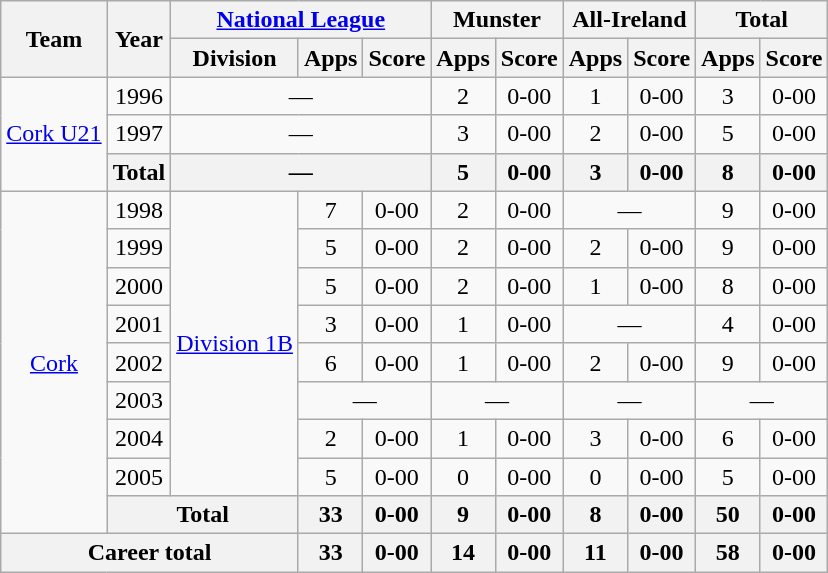<table class="wikitable" style="text-align:center">
<tr>
<th rowspan="2">Team</th>
<th rowspan="2">Year</th>
<th colspan="3"><a href='#'>National League</a></th>
<th colspan="2">Munster</th>
<th colspan="2">All-Ireland</th>
<th colspan="2">Total</th>
</tr>
<tr>
<th>Division</th>
<th>Apps</th>
<th>Score</th>
<th>Apps</th>
<th>Score</th>
<th>Apps</th>
<th>Score</th>
<th>Apps</th>
<th>Score</th>
</tr>
<tr>
<td rowspan="3"><a href='#'>Cork U21</a></td>
<td>1996</td>
<td colspan=3>—</td>
<td>2</td>
<td>0-00</td>
<td>1</td>
<td>0-00</td>
<td>3</td>
<td>0-00</td>
</tr>
<tr>
<td>1997</td>
<td colspan=3>—</td>
<td>3</td>
<td>0-00</td>
<td>2</td>
<td>0-00</td>
<td>5</td>
<td>0-00</td>
</tr>
<tr>
<th>Total</th>
<th colspan=3>—</th>
<th>5</th>
<th>0-00</th>
<th>3</th>
<th>0-00</th>
<th>8</th>
<th>0-00</th>
</tr>
<tr>
<td rowspan="9"><a href='#'>Cork</a></td>
<td>1998</td>
<td rowspan="8"><a href='#'>Division 1B</a></td>
<td>7</td>
<td>0-00</td>
<td>2</td>
<td>0-00</td>
<td colspan=2>—</td>
<td>9</td>
<td>0-00</td>
</tr>
<tr>
<td>1999</td>
<td>5</td>
<td>0-00</td>
<td>2</td>
<td>0-00</td>
<td>2</td>
<td>0-00</td>
<td>9</td>
<td>0-00</td>
</tr>
<tr>
<td>2000</td>
<td>5</td>
<td>0-00</td>
<td>2</td>
<td>0-00</td>
<td>1</td>
<td>0-00</td>
<td>8</td>
<td>0-00</td>
</tr>
<tr>
<td>2001</td>
<td>3</td>
<td>0-00</td>
<td>1</td>
<td>0-00</td>
<td colspan=2>—</td>
<td>4</td>
<td>0-00</td>
</tr>
<tr>
<td>2002</td>
<td>6</td>
<td>0-00</td>
<td>1</td>
<td>0-00</td>
<td>2</td>
<td>0-00</td>
<td>9</td>
<td>0-00</td>
</tr>
<tr>
<td>2003</td>
<td colspan=2>—</td>
<td colspan=2>—</td>
<td colspan=2>—</td>
<td colspan=2>—</td>
</tr>
<tr>
<td>2004</td>
<td>2</td>
<td>0-00</td>
<td>1</td>
<td>0-00</td>
<td>3</td>
<td>0-00</td>
<td>6</td>
<td>0-00</td>
</tr>
<tr>
<td>2005</td>
<td>5</td>
<td>0-00</td>
<td>0</td>
<td>0-00</td>
<td>0</td>
<td>0-00</td>
<td>5</td>
<td>0-00</td>
</tr>
<tr>
<th colspan=2>Total</th>
<th>33</th>
<th>0-00</th>
<th>9</th>
<th>0-00</th>
<th>8</th>
<th>0-00</th>
<th>50</th>
<th>0-00</th>
</tr>
<tr>
<th colspan="3">Career total</th>
<th>33</th>
<th>0-00</th>
<th>14</th>
<th>0-00</th>
<th>11</th>
<th>0-00</th>
<th>58</th>
<th>0-00</th>
</tr>
</table>
